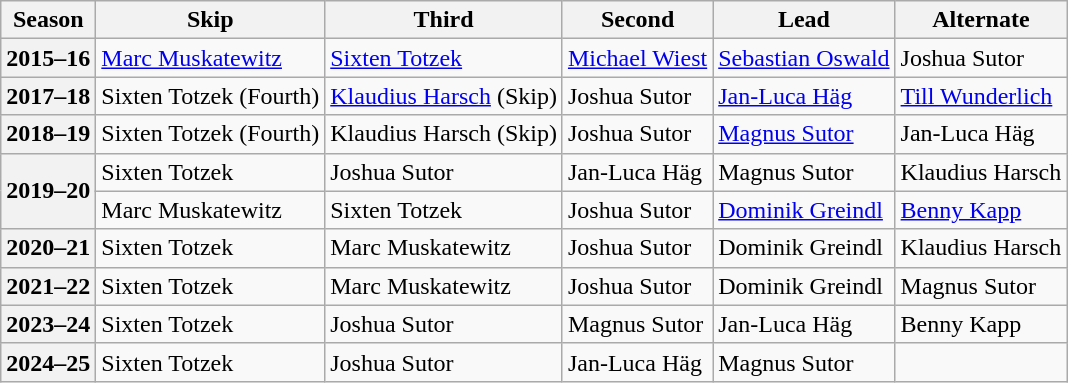<table class="wikitable">
<tr>
<th scope="col">Season</th>
<th scope="col">Skip</th>
<th scope="col">Third</th>
<th scope="col">Second</th>
<th scope="col">Lead</th>
<th scope="col">Alternate</th>
</tr>
<tr>
<th scope="row">2015–16</th>
<td><a href='#'>Marc Muskatewitz</a></td>
<td><a href='#'>Sixten Totzek</a></td>
<td><a href='#'>Michael Wiest</a></td>
<td><a href='#'>Sebastian Oswald</a></td>
<td>Joshua Sutor</td>
</tr>
<tr>
<th scope="row">2017–18</th>
<td>Sixten Totzek (Fourth)</td>
<td><a href='#'>Klaudius Harsch</a> (Skip)</td>
<td>Joshua Sutor</td>
<td><a href='#'>Jan-Luca Häg</a></td>
<td><a href='#'>Till Wunderlich</a></td>
</tr>
<tr>
<th scope="row">2018–19</th>
<td>Sixten Totzek (Fourth)</td>
<td>Klaudius Harsch (Skip)</td>
<td>Joshua Sutor</td>
<td><a href='#'>Magnus Sutor</a></td>
<td>Jan-Luca Häg</td>
</tr>
<tr>
<th scope="row" rowspan=2>2019–20</th>
<td>Sixten Totzek</td>
<td>Joshua Sutor</td>
<td>Jan-Luca Häg</td>
<td>Magnus Sutor</td>
<td>Klaudius Harsch</td>
</tr>
<tr>
<td>Marc Muskatewitz</td>
<td>Sixten Totzek</td>
<td>Joshua Sutor</td>
<td><a href='#'>Dominik Greindl</a></td>
<td><a href='#'>Benny Kapp</a></td>
</tr>
<tr>
<th scope="row">2020–21</th>
<td>Sixten Totzek</td>
<td>Marc Muskatewitz</td>
<td>Joshua Sutor</td>
<td>Dominik Greindl</td>
<td>Klaudius Harsch</td>
</tr>
<tr>
<th scope="row">2021–22</th>
<td>Sixten Totzek</td>
<td>Marc Muskatewitz</td>
<td>Joshua Sutor</td>
<td>Dominik Greindl</td>
<td>Magnus Sutor</td>
</tr>
<tr>
<th scope="row">2023–24</th>
<td>Sixten Totzek</td>
<td>Joshua Sutor</td>
<td>Magnus Sutor</td>
<td>Jan-Luca Häg</td>
<td>Benny Kapp</td>
</tr>
<tr>
<th scope="row">2024–25</th>
<td>Sixten Totzek</td>
<td>Joshua Sutor</td>
<td>Jan-Luca Häg</td>
<td>Magnus Sutor</td>
<td></td>
</tr>
</table>
